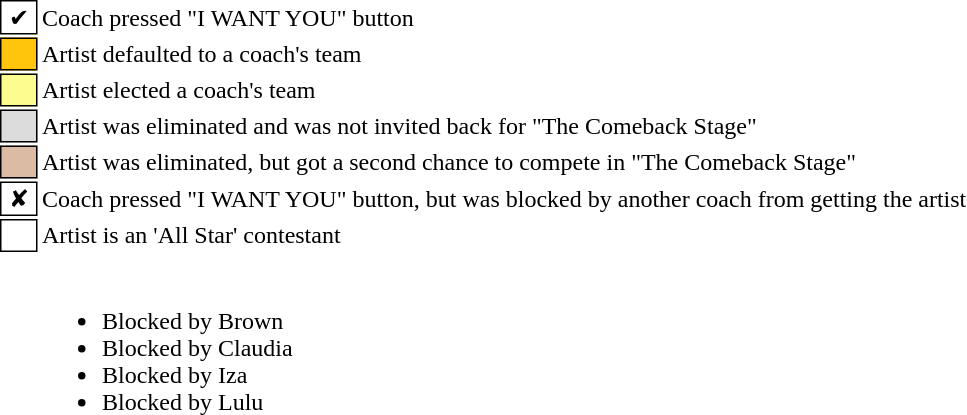<table class="toccolours" style="font-size: 100%">
<tr>
<td style="background:white; border:1px solid black"> ✔ </td>
<td>Coach pressed "I WANT YOU" button</td>
</tr>
<tr>
<td style="background:#ffc40c; border:1px solid black">    </td>
<td>Artist defaulted to a coach's team</td>
</tr>
<tr>
<td style="background:#fdfc8f; border:1px solid black">    </td>
<td>Artist elected a coach's team</td>
</tr>
<tr>
<td style="background:#dcdcdc; border:1px solid black">    </td>
<td>Artist was eliminated and was not invited back for "The Comeback Stage"</td>
</tr>
<tr>
<td style="background:#dbbba4; border:1px solid black">    </td>
<td>Artist was eliminated, but got a second chance to compete in "The Comeback Stage"</td>
</tr>
<tr>
<td style="background:white; border:1px solid black"> ✘ </td>
<td>Coach pressed "I WANT YOU" button, but was blocked by another coach from getting the artist</td>
</tr>
<tr>
<td style="background:#ffffff; border:1px solid black;">    </td>
<td>Artist is an 'All Star' contestant</td>
</tr>
<tr>
<td></td>
<td><br><ul><li> Blocked by Brown</li><li> Blocked by Claudia</li><li> Blocked by Iza</li><li> Blocked by Lulu</li></ul></td>
</tr>
</table>
